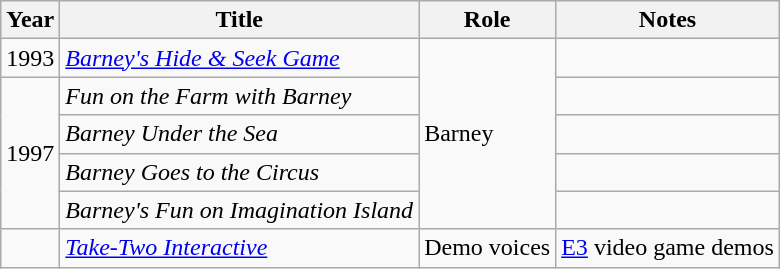<table class="wikitable sortable">
<tr>
<th>Year</th>
<th>Title</th>
<th>Role</th>
<th class="unsortable">Notes</th>
</tr>
<tr>
<td>1993</td>
<td><em><a href='#'>Barney's Hide & Seek Game</a></em></td>
<td rowspan="5">Barney</td>
<td></td>
</tr>
<tr>
<td rowspan="4">1997</td>
<td><em>Fun on the Farm with Barney</em></td>
<td></td>
</tr>
<tr>
<td><em>Barney Under the Sea</em></td>
<td></td>
</tr>
<tr>
<td><em>Barney Goes to the Circus</em></td>
<td></td>
</tr>
<tr>
<td><em>Barney's Fun on Imagination Island</em></td>
<td></td>
</tr>
<tr>
<td></td>
<td><em><a href='#'>Take-Two Interactive</a></em></td>
<td>Demo voices</td>
<td><a href='#'>E3</a> video game demos</td>
</tr>
</table>
